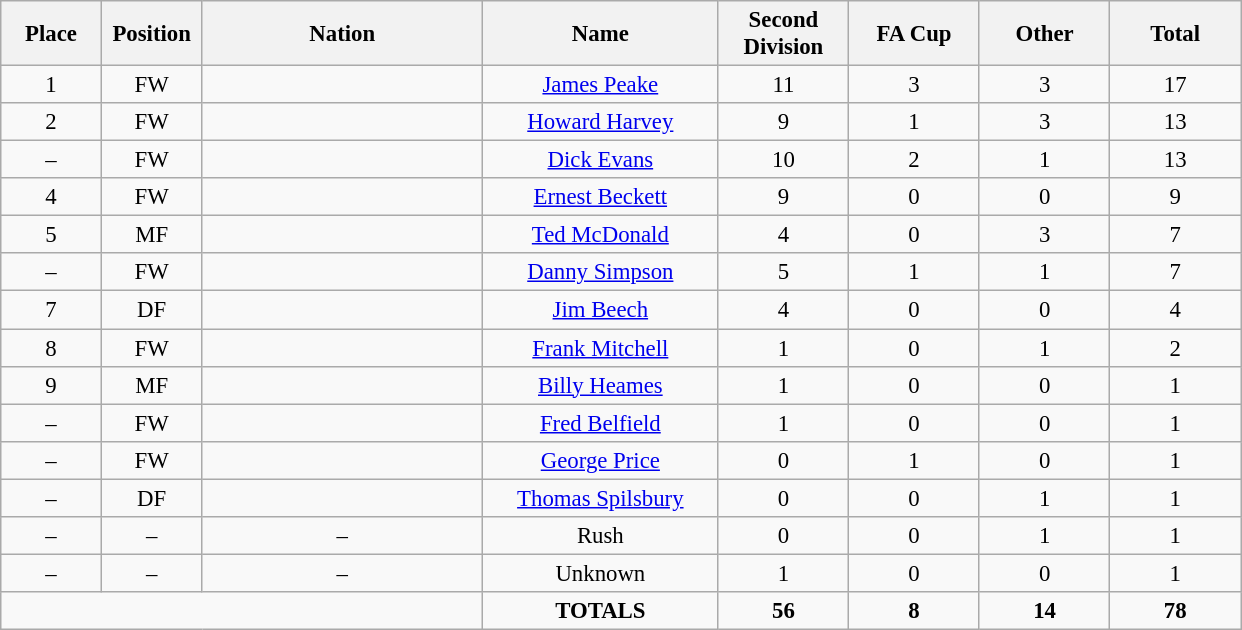<table class="wikitable" style="font-size: 95%; text-align: center;">
<tr>
<th width=60>Place</th>
<th width=60>Position</th>
<th width=180>Nation</th>
<th width=150>Name</th>
<th width=80>Second Division</th>
<th width=80>FA Cup</th>
<th width=80>Other</th>
<th width=80>Total</th>
</tr>
<tr>
<td>1</td>
<td>FW</td>
<td></td>
<td><a href='#'>James Peake</a></td>
<td>11</td>
<td>3</td>
<td>3</td>
<td>17</td>
</tr>
<tr>
<td>2</td>
<td>FW</td>
<td></td>
<td><a href='#'>Howard Harvey</a></td>
<td>9</td>
<td>1</td>
<td>3</td>
<td>13</td>
</tr>
<tr>
<td>–</td>
<td>FW</td>
<td></td>
<td><a href='#'>Dick Evans</a></td>
<td>10</td>
<td>2</td>
<td>1</td>
<td>13</td>
</tr>
<tr>
<td>4</td>
<td>FW</td>
<td></td>
<td><a href='#'>Ernest Beckett</a></td>
<td>9</td>
<td>0</td>
<td>0</td>
<td>9</td>
</tr>
<tr>
<td>5</td>
<td>MF</td>
<td></td>
<td><a href='#'>Ted McDonald</a></td>
<td>4</td>
<td>0</td>
<td>3</td>
<td>7</td>
</tr>
<tr>
<td>–</td>
<td>FW</td>
<td></td>
<td><a href='#'>Danny Simpson</a></td>
<td>5</td>
<td>1</td>
<td>1</td>
<td>7</td>
</tr>
<tr>
<td>7</td>
<td>DF</td>
<td></td>
<td><a href='#'>Jim Beech</a></td>
<td>4</td>
<td>0</td>
<td>0</td>
<td>4</td>
</tr>
<tr>
<td>8</td>
<td>FW</td>
<td></td>
<td><a href='#'>Frank Mitchell</a></td>
<td>1</td>
<td>0</td>
<td>1</td>
<td>2</td>
</tr>
<tr>
<td>9</td>
<td>MF</td>
<td></td>
<td><a href='#'>Billy Heames</a></td>
<td>1</td>
<td>0</td>
<td>0</td>
<td>1</td>
</tr>
<tr>
<td>–</td>
<td>FW</td>
<td></td>
<td><a href='#'>Fred Belfield</a></td>
<td>1</td>
<td>0</td>
<td>0</td>
<td>1</td>
</tr>
<tr>
<td>–</td>
<td>FW</td>
<td></td>
<td><a href='#'>George Price</a></td>
<td>0</td>
<td>1</td>
<td>0</td>
<td>1</td>
</tr>
<tr>
<td>–</td>
<td>DF</td>
<td></td>
<td><a href='#'>Thomas Spilsbury</a></td>
<td>0</td>
<td>0</td>
<td>1</td>
<td>1</td>
</tr>
<tr>
<td>–</td>
<td>–</td>
<td>–</td>
<td>Rush</td>
<td>0</td>
<td>0</td>
<td>1</td>
<td>1</td>
</tr>
<tr>
<td>–</td>
<td>–</td>
<td>–</td>
<td>Unknown</td>
<td>1</td>
<td>0</td>
<td>0</td>
<td>1</td>
</tr>
<tr>
<td colspan="3"></td>
<td><strong>TOTALS</strong></td>
<td><strong>56</strong></td>
<td><strong>8</strong></td>
<td><strong>14</strong></td>
<td><strong>78</strong></td>
</tr>
</table>
